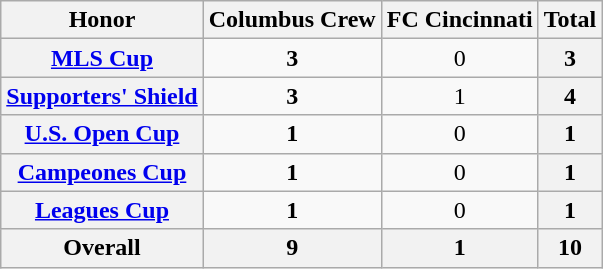<table class="wikitable plainrowheaders" style="text-align:center">
<tr>
<th scope="col">Honor</th>
<th scope="col">Columbus Crew</th>
<th scope="col">FC Cincinnati</th>
<th scope="col">Total</th>
</tr>
<tr>
<th scope=row><a href='#'>MLS Cup</a></th>
<td><strong>3</strong></td>
<td>0</td>
<th>3</th>
</tr>
<tr>
<th scope=row><a href='#'>Supporters' Shield</a></th>
<td><strong>3</strong></td>
<td>1</td>
<th>4</th>
</tr>
<tr>
<th scope=row><a href='#'>U.S. Open Cup</a></th>
<td><strong>1</strong></td>
<td>0</td>
<th>1</th>
</tr>
<tr>
<th scope=row><a href='#'>Campeones Cup</a></th>
<td><strong>1</strong></td>
<td>0</td>
<th>1</th>
</tr>
<tr>
<th scope=row><a href='#'>Leagues Cup</a></th>
<td><strong>1</strong></td>
<td>0</td>
<th>1</th>
</tr>
<tr>
<th>Overall</th>
<th>9</th>
<th>1</th>
<th>10</th>
</tr>
</table>
